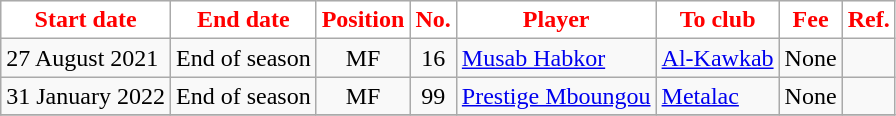<table class="wikitable sortable">
<tr>
<th style="background:white; color:red;"><strong>Start date</strong></th>
<th style="background:white; color:red;"><strong>End date</strong></th>
<th style="background:white; color:red;"><strong>Position</strong></th>
<th style="background:white; color:red;"><strong>No.</strong></th>
<th style="background:white; color:red;"><strong>Player</strong></th>
<th style="background:white; color:red;"><strong>To club</strong></th>
<th style="background:white; color:red;"><strong>Fee</strong></th>
<th style="background:white; color:red;"><strong>Ref.</strong></th>
</tr>
<tr>
<td>27 August 2021</td>
<td>End of season</td>
<td style="text-align:center;">MF</td>
<td style="text-align:center;">16</td>
<td style="text-align:left;"> <a href='#'>Musab Habkor</a></td>
<td style="text-align:left;"> <a href='#'>Al-Kawkab</a></td>
<td>None</td>
<td></td>
</tr>
<tr>
<td>31 January 2022</td>
<td>End of season</td>
<td style="text-align:center;">MF</td>
<td style="text-align:center;">99</td>
<td style="text-align:left;"> <a href='#'>Prestige Mboungou</a></td>
<td style="text-align:left;"> <a href='#'>Metalac</a></td>
<td>None</td>
<td></td>
</tr>
<tr>
</tr>
</table>
